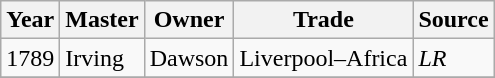<table class=" wikitable">
<tr>
<th>Year</th>
<th>Master</th>
<th>Owner</th>
<th>Trade</th>
<th>Source</th>
</tr>
<tr>
<td>1789</td>
<td>Irving</td>
<td>Dawson</td>
<td>Liverpool–Africa</td>
<td><em>LR</em></td>
</tr>
<tr>
</tr>
</table>
